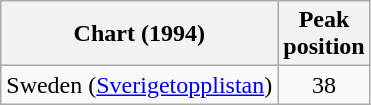<table class="wikitable">
<tr>
<th>Chart (1994)</th>
<th>Peak<br>position</th>
</tr>
<tr>
<td>Sweden (<a href='#'>Sverigetopplistan</a>)</td>
<td align="center">38</td>
</tr>
</table>
